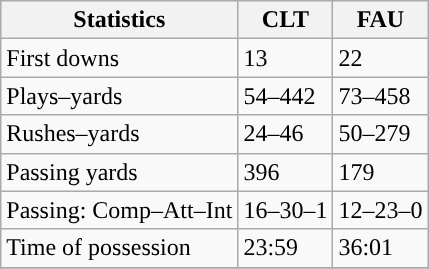<table class="wikitable" style="float: left;">
<tr>
<th>Statistics</th>
<th>CLT</th>
<th>FAU</th>
</tr>
<tr>
<td>First downs</td>
<td>13</td>
<td>22</td>
</tr>
<tr>
<td>Plays–yards</td>
<td>54–442</td>
<td>73–458</td>
</tr>
<tr>
<td>Rushes–yards</td>
<td>24–46</td>
<td>50–279</td>
</tr>
<tr>
<td>Passing yards</td>
<td>396</td>
<td>179</td>
</tr>
<tr>
<td>Passing: Comp–Att–Int</td>
<td>16–30–1</td>
<td>12–23–0</td>
</tr>
<tr>
<td>Time of possession</td>
<td>23:59</td>
<td>36:01</td>
</tr>
<tr>
</tr>
</table>
